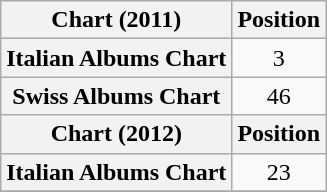<table class="wikitable sortable plainrowheaders">
<tr>
<th>Chart (2011)</th>
<th>Position</th>
</tr>
<tr>
<th scope="row">Italian Albums Chart</th>
<td style="text-align:center;">3</td>
</tr>
<tr>
<th scope="row">Swiss Albums Chart</th>
<td style="text-align:center;">46</td>
</tr>
<tr>
<th>Chart (2012)</th>
<th>Position</th>
</tr>
<tr>
<th scope="row">Italian Albums Chart</th>
<td style="text-align:center;">23</td>
</tr>
<tr>
</tr>
</table>
